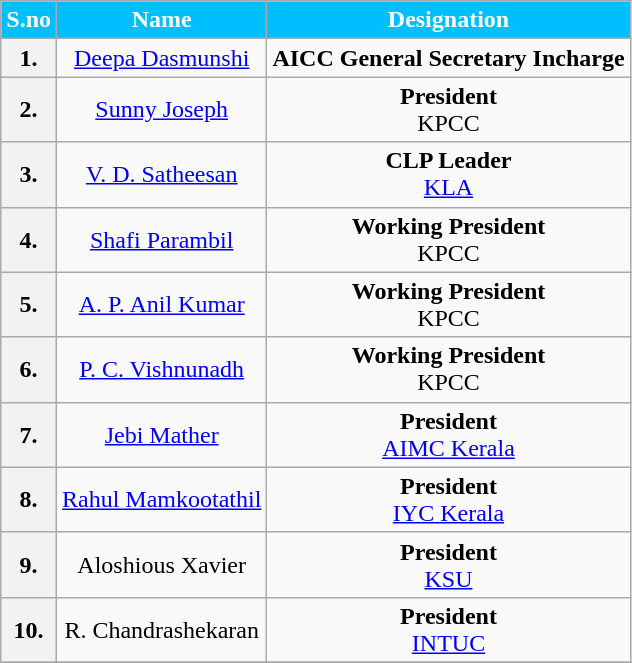<table class="wikitable" style="text-align:center;">
<tr>
<th Style="background-color:#00BFFF; color:white">S.no</th>
<th Style="background-color:#00BFFF; color:white">Name</th>
<th Style="background-color:#00BFFF; color:white">Designation</th>
</tr>
<tr>
<th>1.</th>
<td><a href='#'>Deepa Dasmunshi</a></td>
<td><strong>AICC General Secretary Incharge</strong></td>
</tr>
<tr>
<th>2.</th>
<td><a href='#'>Sunny Joseph</a></td>
<td><strong>President</strong><br>KPCC</td>
</tr>
<tr>
<th>3.</th>
<td><a href='#'>V. D. Satheesan</a></td>
<td><strong>CLP Leader</strong><br><a href='#'>KLA</a></td>
</tr>
<tr>
<th>4.</th>
<td><a href='#'>Shafi Parambil</a></td>
<td><strong>Working President</strong><br>KPCC</td>
</tr>
<tr>
<th>5.</th>
<td><a href='#'>A. P. Anil Kumar</a></td>
<td><strong>Working President</strong><br>KPCC</td>
</tr>
<tr>
<th>6.</th>
<td><a href='#'>P. C. Vishnunadh</a></td>
<td><strong>Working President</strong><br>KPCC</td>
</tr>
<tr>
<th>7.</th>
<td><a href='#'>Jebi Mather</a></td>
<td><strong>President</strong><br><a href='#'>AIMC Kerala</a></td>
</tr>
<tr>
<th>8.</th>
<td><a href='#'>Rahul Mamkootathil</a></td>
<td><strong>President</strong><br><a href='#'>IYC Kerala</a></td>
</tr>
<tr>
<th>9.</th>
<td>Aloshious Xavier</td>
<td><strong>President</strong><br><a href='#'>KSU</a></td>
</tr>
<tr>
<th>10.</th>
<td>R. Chandrashekaran</td>
<td><strong>President</strong><br><a href='#'>INTUC</a></td>
</tr>
<tr>
</tr>
</table>
